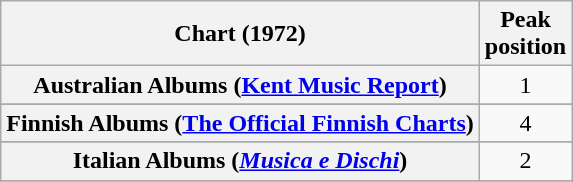<table class="wikitable sortable plainrowheaders">
<tr>
<th>Chart (1972)</th>
<th>Peak<br>position</th>
</tr>
<tr>
<th scope="row">Australian Albums (<a href='#'>Kent Music Report</a>)</th>
<td align="center">1</td>
</tr>
<tr>
</tr>
<tr>
</tr>
<tr>
<th scope="row">Finnish Albums (<a href='#'>The Official Finnish Charts</a>)</th>
<td align="center">4</td>
</tr>
<tr>
</tr>
<tr>
<th scope="row">Italian Albums (<em><a href='#'>Musica e Dischi</a></em>)</th>
<td align="center">2</td>
</tr>
<tr>
</tr>
<tr>
</tr>
<tr>
</tr>
</table>
